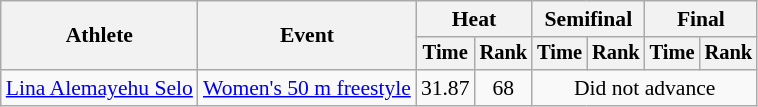<table class=wikitable style="font-size:90%">
<tr>
<th rowspan="2">Athlete</th>
<th rowspan="2">Event</th>
<th colspan="2">Heat</th>
<th colspan="2">Semifinal</th>
<th colspan="2">Final</th>
</tr>
<tr style="font-size:95%">
<th>Time</th>
<th>Rank</th>
<th>Time</th>
<th>Rank</th>
<th>Time</th>
<th>Rank</th>
</tr>
<tr align=center>
<td align=left><a href='#'>Lina Alemayehu Selo</a></td>
<td align=left><a href='#'>Women's 50 m freestyle</a></td>
<td>31.87</td>
<td>68</td>
<td colspan=4>Did not advance</td>
</tr>
</table>
